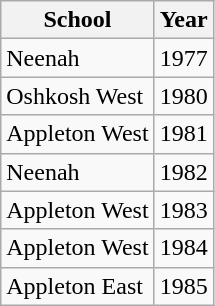<table class="wikitable">
<tr>
<th>School</th>
<th>Year</th>
</tr>
<tr>
<td>Neenah</td>
<td>1977</td>
</tr>
<tr>
<td>Oshkosh West</td>
<td>1980</td>
</tr>
<tr>
<td>Appleton West</td>
<td>1981</td>
</tr>
<tr>
<td>Neenah</td>
<td>1982</td>
</tr>
<tr>
<td>Appleton West</td>
<td>1983</td>
</tr>
<tr>
<td>Appleton West</td>
<td>1984</td>
</tr>
<tr>
<td>Appleton East</td>
<td>1985</td>
</tr>
</table>
